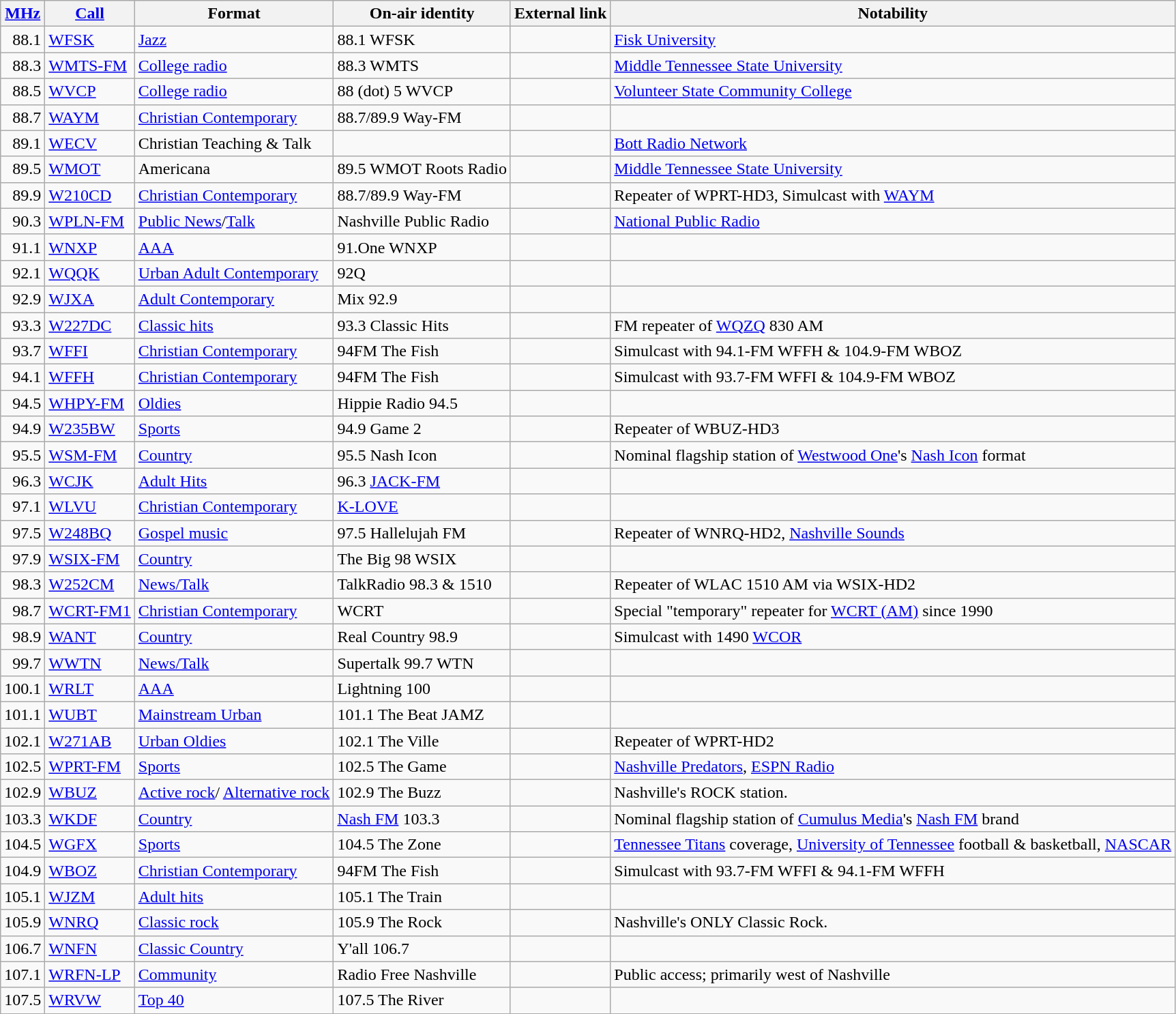<table class="wikitable sortable">
<tr>
<th><a href='#'>MHz</a></th>
<th><a href='#'>Call</a></th>
<th>Format</th>
<th>On-air identity</th>
<th>External link</th>
<th class="unsortable">Notability</th>
</tr>
<tr>
<td align=right>88.1</td>
<td><a href='#'>WFSK</a></td>
<td><a href='#'>Jazz</a></td>
<td>88.1 WFSK</td>
<td></td>
<td><a href='#'>Fisk University</a></td>
</tr>
<tr>
<td align=right>88.3</td>
<td><a href='#'>WMTS-FM</a></td>
<td><a href='#'>College radio</a></td>
<td>88.3 WMTS</td>
<td></td>
<td><a href='#'>Middle Tennessee State University</a></td>
</tr>
<tr>
<td align=right>88.5</td>
<td><a href='#'>WVCP</a></td>
<td><a href='#'>College radio</a></td>
<td>88 (dot) 5 WVCP</td>
<td></td>
<td><a href='#'>Volunteer State Community College</a></td>
</tr>
<tr>
<td align=right>88.7</td>
<td><a href='#'>WAYM</a></td>
<td><a href='#'>Christian Contemporary</a></td>
<td>88.7/89.9 Way-FM</td>
<td></td>
<td></td>
</tr>
<tr>
<td align=right>89.1</td>
<td><a href='#'>WECV</a></td>
<td>Christian Teaching & Talk</td>
<td></td>
<td></td>
<td><a href='#'>Bott Radio Network</a></td>
</tr>
<tr>
<td align=right>89.5</td>
<td><a href='#'>WMOT</a></td>
<td>Americana</td>
<td>89.5  WMOT Roots Radio</td>
<td></td>
<td><a href='#'>Middle Tennessee State University</a></td>
</tr>
<tr>
<td align=right>89.9</td>
<td><a href='#'>W210CD</a></td>
<td><a href='#'>Christian Contemporary</a></td>
<td>88.7/89.9 Way-FM</td>
<td></td>
<td>Repeater of WPRT-HD3, Simulcast with <a href='#'>WAYM</a></td>
</tr>
<tr>
<td align=right>90.3</td>
<td><a href='#'>WPLN-FM</a></td>
<td><a href='#'>Public News</a>/<a href='#'>Talk</a></td>
<td>Nashville Public Radio</td>
<td></td>
<td><a href='#'>National Public Radio</a></td>
</tr>
<tr>
<td align=right>91.1</td>
<td><a href='#'>WNXP</a></td>
<td><a href='#'>AAA</a></td>
<td>91.One WNXP</td>
<td></td>
<td></td>
</tr>
<tr>
<td align=right>92.1</td>
<td><a href='#'>WQQK</a></td>
<td><a href='#'>Urban Adult Contemporary</a></td>
<td>92Q</td>
<td></td>
<td></td>
</tr>
<tr>
<td align=right>92.9</td>
<td><a href='#'>WJXA</a></td>
<td><a href='#'>Adult Contemporary</a></td>
<td>Mix 92.9</td>
<td></td>
<td></td>
</tr>
<tr>
<td align=right>93.3</td>
<td><a href='#'>W227DC</a></td>
<td><a href='#'>Classic hits</a></td>
<td>93.3 Classic Hits</td>
<td></td>
<td>FM repeater of <a href='#'>WQZQ</a> 830 AM</td>
</tr>
<tr>
<td align=right>93.7</td>
<td><a href='#'>WFFI</a></td>
<td><a href='#'>Christian Contemporary</a></td>
<td>94FM The Fish</td>
<td></td>
<td>Simulcast with 94.1-FM WFFH & 104.9-FM WBOZ</td>
</tr>
<tr>
<td align=right>94.1</td>
<td><a href='#'>WFFH</a></td>
<td><a href='#'>Christian Contemporary</a></td>
<td>94FM The Fish</td>
<td></td>
<td>Simulcast with 93.7-FM WFFI & 104.9-FM WBOZ</td>
</tr>
<tr>
<td align=right>94.5</td>
<td><a href='#'>WHPY-FM</a></td>
<td><a href='#'>Oldies</a></td>
<td>Hippie Radio 94.5</td>
<td></td>
<td></td>
</tr>
<tr>
<td align=right>94.9</td>
<td><a href='#'>W235BW</a></td>
<td><a href='#'>Sports</a></td>
<td>94.9 Game 2</td>
<td></td>
<td>Repeater of WBUZ-HD3</td>
</tr>
<tr>
<td align=right>95.5</td>
<td><a href='#'>WSM-FM</a></td>
<td><a href='#'>Country</a></td>
<td>95.5 Nash Icon</td>
<td></td>
<td>Nominal flagship station of <a href='#'>Westwood One</a>'s <a href='#'>Nash Icon</a> format</td>
</tr>
<tr>
<td align=right>96.3</td>
<td><a href='#'>WCJK</a></td>
<td><a href='#'>Adult Hits</a></td>
<td>96.3 <a href='#'>JACK-FM</a></td>
<td></td>
<td></td>
</tr>
<tr>
<td align=right>97.1</td>
<td><a href='#'>WLVU</a></td>
<td><a href='#'>Christian Contemporary</a></td>
<td><a href='#'>K-LOVE</a></td>
<td></td>
<td></td>
</tr>
<tr>
<td align=right>97.5</td>
<td><a href='#'>W248BQ</a></td>
<td><a href='#'>Gospel music</a></td>
<td>97.5 Hallelujah FM</td>
<td></td>
<td>Repeater of WNRQ-HD2, <a href='#'>Nashville Sounds</a></td>
</tr>
<tr>
<td align=right>97.9</td>
<td><a href='#'>WSIX-FM</a></td>
<td><a href='#'>Country</a></td>
<td>The Big 98 WSIX</td>
<td></td>
<td></td>
</tr>
<tr>
<td align=right>98.3</td>
<td><a href='#'>W252CM</a></td>
<td><a href='#'>News/Talk</a></td>
<td>TalkRadio 98.3 & 1510</td>
<td></td>
<td>Repeater of WLAC 1510 AM via WSIX-HD2</td>
</tr>
<tr>
<td align=right>98.7</td>
<td><a href='#'>WCRT-FM1</a></td>
<td><a href='#'>Christian Contemporary</a></td>
<td>WCRT</td>
<td></td>
<td>Special "temporary" repeater for <a href='#'>WCRT (AM)</a> since 1990</td>
</tr>
<tr>
<td align=right>98.9</td>
<td><a href='#'>WANT</a></td>
<td><a href='#'>Country</a></td>
<td>Real Country 98.9</td>
<td></td>
<td>Simulcast with 1490 <a href='#'>WCOR</a></td>
</tr>
<tr>
<td align=right>99.7</td>
<td><a href='#'>WWTN</a></td>
<td><a href='#'>News/Talk</a></td>
<td>Supertalk 99.7 WTN</td>
<td></td>
<td></td>
</tr>
<tr>
<td align=right>100.1</td>
<td><a href='#'>WRLT</a></td>
<td><a href='#'>AAA</a></td>
<td>Lightning 100</td>
<td></td>
<td></td>
</tr>
<tr>
<td align=right>101.1</td>
<td><a href='#'>WUBT</a></td>
<td><a href='#'>Mainstream Urban</a></td>
<td>101.1 The Beat JAMZ</td>
<td></td>
<td></td>
</tr>
<tr>
<td align=right>102.1</td>
<td><a href='#'>W271AB</a></td>
<td><a href='#'>Urban Oldies</a></td>
<td>102.1 The Ville</td>
<td></td>
<td>Repeater of WPRT-HD2</td>
</tr>
<tr>
<td align=right>102.5</td>
<td><a href='#'>WPRT-FM</a></td>
<td><a href='#'>Sports</a></td>
<td>102.5 The Game</td>
<td></td>
<td><a href='#'>Nashville Predators</a>, <a href='#'>ESPN Radio</a></td>
</tr>
<tr>
<td align=right>102.9</td>
<td><a href='#'>WBUZ</a></td>
<td><a href='#'>Active rock</a>/ <a href='#'>Alternative rock</a></td>
<td>102.9 The Buzz</td>
<td></td>
<td>Nashville's ROCK station.</td>
</tr>
<tr>
<td align=right>103.3</td>
<td><a href='#'>WKDF</a></td>
<td><a href='#'>Country</a></td>
<td><a href='#'>Nash FM</a> 103.3</td>
<td></td>
<td>Nominal flagship station of <a href='#'>Cumulus Media</a>'s <a href='#'>Nash FM</a> brand</td>
</tr>
<tr>
<td align=right>104.5</td>
<td><a href='#'>WGFX</a></td>
<td><a href='#'>Sports</a></td>
<td>104.5 The Zone</td>
<td></td>
<td><a href='#'>Tennessee Titans</a> coverage, <a href='#'>University of Tennessee</a> football & basketball, <a href='#'>NASCAR</a></td>
</tr>
<tr>
<td align=right>104.9</td>
<td><a href='#'>WBOZ</a></td>
<td><a href='#'>Christian Contemporary</a></td>
<td>94FM The Fish</td>
<td></td>
<td>Simulcast with 93.7-FM WFFI & 94.1-FM WFFH</td>
</tr>
<tr>
<td align=right>105.1</td>
<td><a href='#'>WJZM</a></td>
<td><a href='#'>Adult hits</a></td>
<td>105.1 The Train</td>
<td></td>
<td></td>
</tr>
<tr>
<td align=right>105.9</td>
<td><a href='#'>WNRQ</a></td>
<td><a href='#'>Classic rock</a></td>
<td>105.9 The Rock</td>
<td></td>
<td>Nashville's ONLY Classic Rock.</td>
</tr>
<tr>
<td align=right>106.7</td>
<td><a href='#'>WNFN</a></td>
<td><a href='#'>Classic Country</a></td>
<td>Y'all 106.7</td>
<td></td>
<td></td>
</tr>
<tr>
<td align=right>107.1</td>
<td><a href='#'>WRFN-LP</a></td>
<td><a href='#'>Community</a></td>
<td>Radio Free Nashville</td>
<td></td>
<td>Public access; primarily west of Nashville</td>
</tr>
<tr>
<td align=right>107.5</td>
<td><a href='#'>WRVW</a></td>
<td><a href='#'>Top 40</a></td>
<td>107.5 The River</td>
<td></td>
<td></td>
</tr>
</table>
